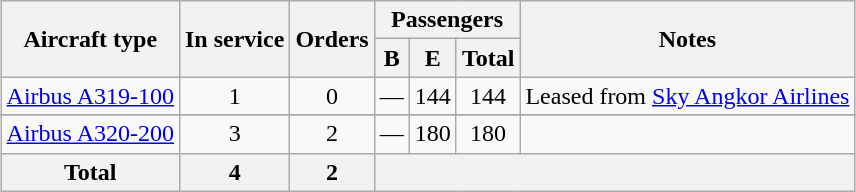<table class="wikitable" style="margin:0.5em auto; text-align:center">
<tr>
<th rowspan="2">Aircraft type</th>
<th rowspan="2">In service</th>
<th rowspan="2">Orders</th>
<th colspan="3">Passengers</th>
<th rowspan="2">Notes</th>
</tr>
<tr>
<th>B</th>
<th>E</th>
<th>Total</th>
</tr>
<tr>
<td><a href='#'>Airbus A319-100</a></td>
<td>1</td>
<td>0</td>
<td>—</td>
<td>144</td>
<td>144</td>
<td>Leased from <a href='#'>Sky Angkor Airlines</a></td>
</tr>
<tr>
</tr>
<tr>
<td><a href='#'>Airbus A320-200</a></td>
<td>3</td>
<td>2</td>
<td>—</td>
<td>180</td>
<td>180</td>
<td></td>
</tr>
<tr>
<th>Total</th>
<th>4</th>
<th>2</th>
<th colspan="4"></th>
</tr>
</table>
